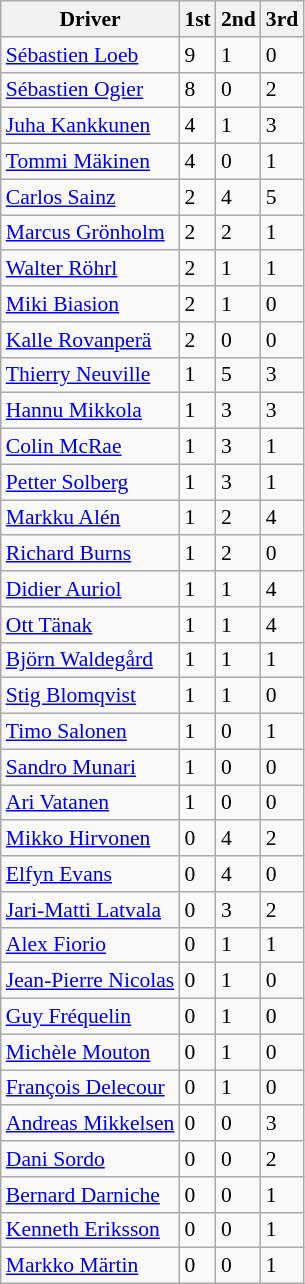<table class="wikitable sortable" style="font-size:90%;">
<tr>
<th>Driver</th>
<th>1st</th>
<th>2nd</th>
<th>3rd</th>
</tr>
<tr>
<td> <a href='#'>Sébastien Loeb</a></td>
<td>9</td>
<td>1</td>
<td>0</td>
</tr>
<tr>
<td> <a href='#'>Sébastien Ogier</a></td>
<td>8</td>
<td>0</td>
<td>2</td>
</tr>
<tr>
<td> <a href='#'>Juha Kankkunen</a></td>
<td>4</td>
<td>1</td>
<td>3</td>
</tr>
<tr>
<td> <a href='#'>Tommi Mäkinen</a></td>
<td>4</td>
<td>0</td>
<td>1</td>
</tr>
<tr>
<td> <a href='#'>Carlos Sainz</a></td>
<td>2</td>
<td>4</td>
<td>5</td>
</tr>
<tr>
<td> <a href='#'>Marcus Grönholm</a></td>
<td>2</td>
<td>2</td>
<td>1</td>
</tr>
<tr>
<td> <a href='#'>Walter Röhrl</a></td>
<td>2</td>
<td>1</td>
<td>1</td>
</tr>
<tr>
<td> <a href='#'>Miki Biasion</a></td>
<td>2</td>
<td>1</td>
<td>0</td>
</tr>
<tr>
<td> <a href='#'>Kalle Rovanperä</a></td>
<td>2</td>
<td>0</td>
<td>0</td>
</tr>
<tr>
<td> <a href='#'>Thierry Neuville</a></td>
<td>1</td>
<td>5</td>
<td>3</td>
</tr>
<tr>
<td> <a href='#'>Hannu Mikkola</a></td>
<td>1</td>
<td>3</td>
<td>3</td>
</tr>
<tr>
<td> <a href='#'>Colin McRae</a></td>
<td>1</td>
<td>3</td>
<td>1</td>
</tr>
<tr>
<td> <a href='#'>Petter Solberg</a></td>
<td>1</td>
<td>3</td>
<td>1</td>
</tr>
<tr>
<td> <a href='#'>Markku Alén</a></td>
<td>1</td>
<td>2</td>
<td>4</td>
</tr>
<tr>
<td> <a href='#'>Richard Burns</a></td>
<td>1</td>
<td>2</td>
<td>0</td>
</tr>
<tr>
<td> <a href='#'>Didier Auriol</a></td>
<td>1</td>
<td>1</td>
<td>4</td>
</tr>
<tr>
<td> <a href='#'>Ott Tänak</a></td>
<td>1</td>
<td>1</td>
<td>4</td>
</tr>
<tr>
<td> <a href='#'>Björn Waldegård</a></td>
<td>1</td>
<td>1</td>
<td>1</td>
</tr>
<tr>
<td> <a href='#'>Stig Blomqvist</a></td>
<td>1</td>
<td>1</td>
<td>0</td>
</tr>
<tr>
<td> <a href='#'>Timo Salonen</a></td>
<td>1</td>
<td>0</td>
<td>1</td>
</tr>
<tr>
<td> <a href='#'>Sandro Munari</a></td>
<td>1</td>
<td>0</td>
<td>0</td>
</tr>
<tr>
<td> <a href='#'>Ari Vatanen</a></td>
<td>1</td>
<td>0</td>
<td>0</td>
</tr>
<tr>
<td> <a href='#'>Mikko Hirvonen</a></td>
<td>0</td>
<td>4</td>
<td>2</td>
</tr>
<tr>
<td> <a href='#'>Elfyn Evans</a></td>
<td>0</td>
<td>4</td>
<td>0</td>
</tr>
<tr>
<td> <a href='#'>Jari-Matti Latvala</a></td>
<td>0</td>
<td>3</td>
<td>2</td>
</tr>
<tr>
<td> <a href='#'>Alex Fiorio</a></td>
<td>0</td>
<td>1</td>
<td>1</td>
</tr>
<tr>
<td> <a href='#'>Jean-Pierre Nicolas</a></td>
<td>0</td>
<td>1</td>
<td>0</td>
</tr>
<tr>
<td> <a href='#'>Guy Fréquelin</a></td>
<td>0</td>
<td>1</td>
<td>0</td>
</tr>
<tr>
<td> <a href='#'>Michèle Mouton</a></td>
<td>0</td>
<td>1</td>
<td>0</td>
</tr>
<tr>
<td> <a href='#'>François Delecour</a></td>
<td>0</td>
<td>1</td>
<td>0</td>
</tr>
<tr>
<td> <a href='#'>Andreas Mikkelsen</a></td>
<td>0</td>
<td>0</td>
<td>3</td>
</tr>
<tr>
<td> <a href='#'>Dani Sordo</a></td>
<td>0</td>
<td>0</td>
<td>2</td>
</tr>
<tr>
<td> <a href='#'>Bernard Darniche</a></td>
<td>0</td>
<td>0</td>
<td>1</td>
</tr>
<tr>
<td> <a href='#'>Kenneth Eriksson</a></td>
<td>0</td>
<td>0</td>
<td>1</td>
</tr>
<tr>
<td> <a href='#'>Markko Märtin</a></td>
<td>0</td>
<td>0</td>
<td>1</td>
</tr>
</table>
